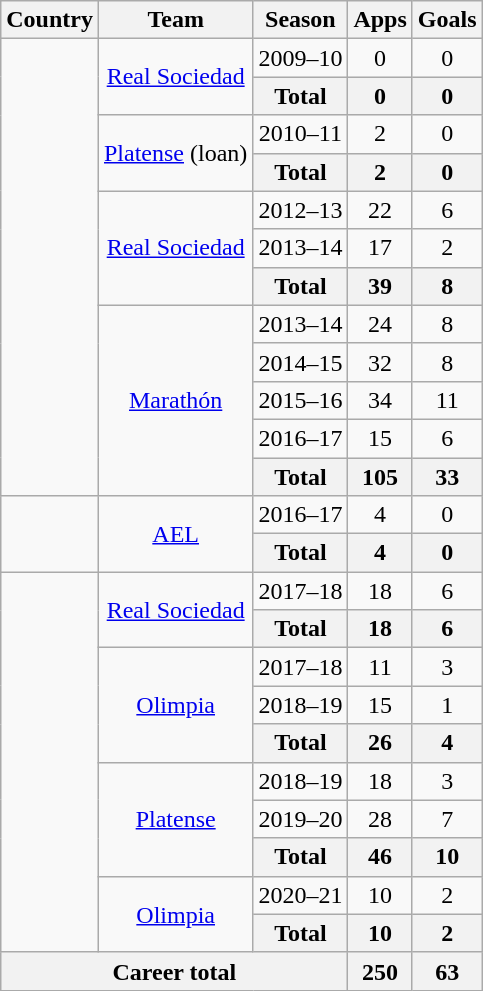<table class="wikitable" style="text-align: center;">
<tr>
<th>Country</th>
<th>Team</th>
<th>Season</th>
<th>Apps</th>
<th>Goals</th>
</tr>
<tr>
<td rowspan="12"></td>
<td rowspan="2"><a href='#'>Real Sociedad</a></td>
<td>2009–10</td>
<td>0</td>
<td>0</td>
</tr>
<tr>
<th>Total</th>
<th>0</th>
<th>0</th>
</tr>
<tr>
<td rowspan="2"><a href='#'>Platense</a> (loan)</td>
<td>2010–11</td>
<td>2</td>
<td>0</td>
</tr>
<tr>
<th>Total</th>
<th>2</th>
<th>0</th>
</tr>
<tr>
<td rowspan="3"><a href='#'>Real Sociedad</a></td>
<td>2012–13</td>
<td>22</td>
<td>6</td>
</tr>
<tr>
<td>2013–14</td>
<td>17</td>
<td>2</td>
</tr>
<tr>
<th>Total</th>
<th>39</th>
<th>8</th>
</tr>
<tr>
<td rowspan="5"><a href='#'>Marathón</a></td>
<td>2013–14</td>
<td>24</td>
<td>8</td>
</tr>
<tr>
<td>2014–15</td>
<td>32</td>
<td>8</td>
</tr>
<tr>
<td>2015–16</td>
<td>34</td>
<td>11</td>
</tr>
<tr>
<td>2016–17</td>
<td>15</td>
<td>6</td>
</tr>
<tr>
<th>Total</th>
<th>105</th>
<th>33</th>
</tr>
<tr>
<td rowspan="2"></td>
<td rowspan="2"><a href='#'>AEL</a></td>
<td>2016–17</td>
<td>4</td>
<td>0</td>
</tr>
<tr>
<th>Total</th>
<th>4</th>
<th>0</th>
</tr>
<tr>
<td rowspan="10"></td>
<td rowspan="2"><a href='#'>Real Sociedad</a></td>
<td>2017–18</td>
<td>18</td>
<td>6</td>
</tr>
<tr>
<th>Total</th>
<th>18</th>
<th>6</th>
</tr>
<tr>
<td rowspan="3"><a href='#'>Olimpia</a></td>
<td>2017–18</td>
<td>11</td>
<td>3</td>
</tr>
<tr>
<td>2018–19</td>
<td>15</td>
<td>1</td>
</tr>
<tr>
<th>Total</th>
<th>26</th>
<th>4</th>
</tr>
<tr>
<td rowspan="3"><a href='#'>Platense</a></td>
<td>2018–19</td>
<td>18</td>
<td>3</td>
</tr>
<tr>
<td>2019–20</td>
<td>28</td>
<td>7</td>
</tr>
<tr>
<th>Total</th>
<th>46</th>
<th>10</th>
</tr>
<tr>
<td rowspan="2"><a href='#'>Olimpia</a></td>
<td>2020–21</td>
<td>10</td>
<td>2</td>
</tr>
<tr>
<th>Total</th>
<th>10</th>
<th>2</th>
</tr>
<tr>
<th colspan="3">Career total</th>
<th>250</th>
<th>63</th>
</tr>
</table>
